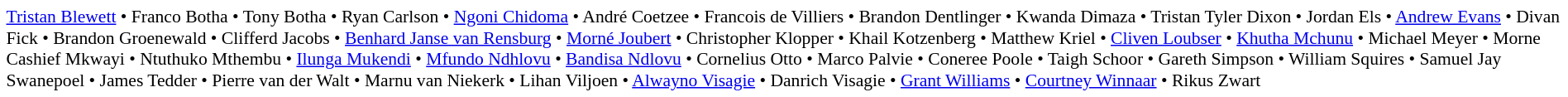<table cellpadding="2" style="border: 1px solid white; font-size:90%;">
<tr>
<td style="text-align:left;"><a href='#'>Tristan Blewett</a> • Franco Botha • Tony Botha • Ryan Carlson • <a href='#'>Ngoni Chidoma</a> • André Coetzee • Francois de Villiers • Brandon Dentlinger • Kwanda Dimaza • Tristan Tyler Dixon • Jordan Els • <a href='#'>Andrew Evans</a> • Divan Fick • Brandon Groenewald • Clifferd Jacobs • <a href='#'>Benhard Janse van Rensburg</a> • <a href='#'>Morné Joubert</a> • Christopher Klopper • Khail Kotzenberg • Matthew Kriel • <a href='#'>Cliven Loubser</a> • <a href='#'>Khutha Mchunu</a> • Michael Meyer • Morne Cashief Mkwayi • Ntuthuko Mthembu • <a href='#'>Ilunga Mukendi</a> • <a href='#'>Mfundo Ndhlovu</a> • <a href='#'>Bandisa Ndlovu</a> • Cornelius Otto • Marco Palvie • Coneree Poole • Taigh Schoor • Gareth Simpson • William Squires • Samuel Jay Swanepoel • James Tedder • Pierre van der Walt • Marnu van Niekerk • Lihan Viljoen • <a href='#'>Alwayno Visagie</a> • Danrich Visagie • <a href='#'>Grant Williams</a> • <a href='#'>Courtney Winnaar</a> • Rikus Zwart</td>
</tr>
</table>
